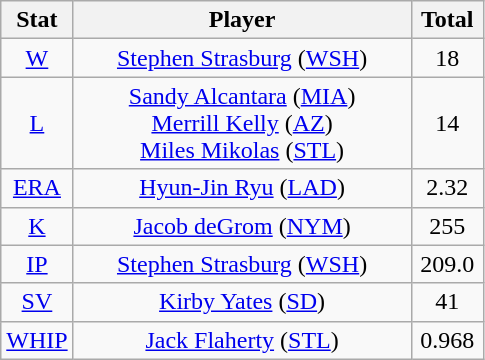<table class="wikitable" style="text-align:center;">
<tr>
<th style="width:15%;">Stat</th>
<th>Player</th>
<th style="width:15%;">Total</th>
</tr>
<tr>
<td><a href='#'>W</a></td>
<td><a href='#'>Stephen Strasburg</a> (<a href='#'>WSH</a>)</td>
<td>18</td>
</tr>
<tr>
<td><a href='#'>L</a></td>
<td><a href='#'>Sandy Alcantara</a> (<a href='#'>MIA</a>)<br><a href='#'>Merrill Kelly</a> (<a href='#'>AZ</a>)<br><a href='#'>Miles Mikolas</a> (<a href='#'>STL</a>)</td>
<td>14</td>
</tr>
<tr>
<td><a href='#'>ERA</a></td>
<td><a href='#'>Hyun-Jin Ryu</a> (<a href='#'>LAD</a>)</td>
<td>2.32</td>
</tr>
<tr>
<td><a href='#'>K</a></td>
<td><a href='#'>Jacob deGrom</a> (<a href='#'>NYM</a>)</td>
<td>255</td>
</tr>
<tr>
<td><a href='#'>IP</a></td>
<td><a href='#'>Stephen Strasburg</a> (<a href='#'>WSH</a>)</td>
<td>209.0</td>
</tr>
<tr>
<td><a href='#'>SV</a></td>
<td><a href='#'>Kirby Yates</a> (<a href='#'>SD</a>)</td>
<td>41</td>
</tr>
<tr>
<td><a href='#'>WHIP</a></td>
<td><a href='#'>Jack Flaherty</a> (<a href='#'>STL</a>)</td>
<td>0.968</td>
</tr>
</table>
